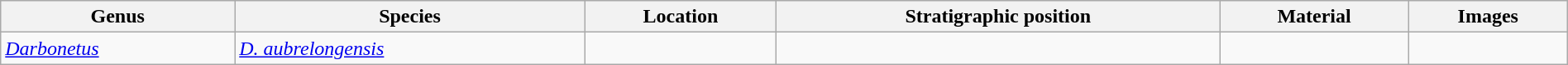<table class="wikitable sortable"  style="margin:auto; width:100%;">
<tr>
<th>Genus</th>
<th>Species</th>
<th>Location</th>
<th>Stratigraphic position</th>
<th>Material</th>
<th>Images</th>
</tr>
<tr>
<td><em><a href='#'>Darbonetus</a></em></td>
<td><em><a href='#'>D. aubrelongensis</a></em></td>
<td></td>
<td></td>
<td></td>
<td></td>
</tr>
</table>
